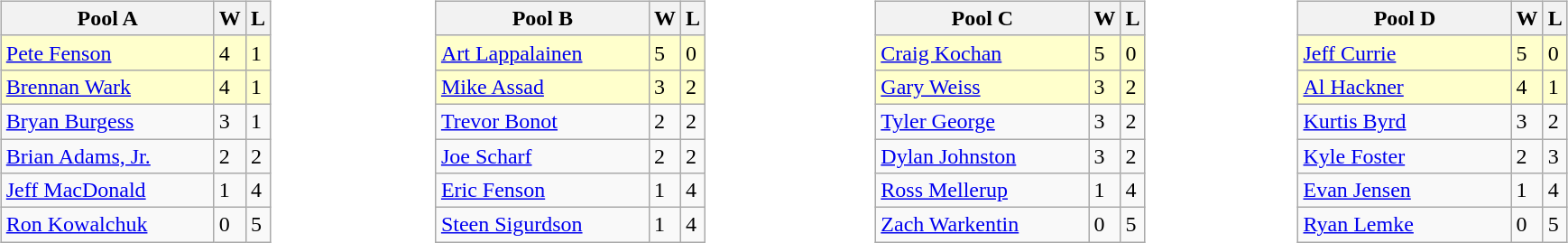<table>
<tr>
<td valign=top width=10%><br><table class=wikitable>
<tr>
<th width=150>Pool A</th>
<th>W</th>
<th>L</th>
</tr>
<tr bgcolor=#ffffcc>
<td> <a href='#'>Pete Fenson</a></td>
<td>4</td>
<td>1</td>
</tr>
<tr bgcolor=#ffffcc>
<td> <a href='#'>Brennan Wark</a></td>
<td>4</td>
<td>1</td>
</tr>
<tr>
<td> <a href='#'>Bryan Burgess</a></td>
<td>3</td>
<td>1</td>
</tr>
<tr>
<td> <a href='#'>Brian Adams, Jr.</a></td>
<td>2</td>
<td>2</td>
</tr>
<tr>
<td> <a href='#'>Jeff MacDonald</a></td>
<td>1</td>
<td>4</td>
</tr>
<tr>
<td> <a href='#'>Ron Kowalchuk</a></td>
<td>0</td>
<td>5</td>
</tr>
</table>
</td>
<td valign=top width=10%><br><table class=wikitable>
<tr>
<th width=150>Pool B</th>
<th>W</th>
<th>L</th>
</tr>
<tr bgcolor=#ffffcc>
<td> <a href='#'>Art Lappalainen</a></td>
<td>5</td>
<td>0</td>
</tr>
<tr bgcolor=#ffffcc>
<td> <a href='#'>Mike Assad</a></td>
<td>3</td>
<td>2</td>
</tr>
<tr>
<td> <a href='#'>Trevor Bonot</a></td>
<td>2</td>
<td>2</td>
</tr>
<tr>
<td> <a href='#'>Joe Scharf</a></td>
<td>2</td>
<td>2</td>
</tr>
<tr>
<td> <a href='#'>Eric Fenson</a></td>
<td>1</td>
<td>4</td>
</tr>
<tr>
<td> <a href='#'>Steen Sigurdson</a></td>
<td>1</td>
<td>4</td>
</tr>
</table>
</td>
<td valign=top width=10%><br><table class=wikitable>
<tr>
<th width=150>Pool C</th>
<th>W</th>
<th>L</th>
</tr>
<tr bgcolor=#ffffcc>
<td> <a href='#'>Craig Kochan</a></td>
<td>5</td>
<td>0</td>
</tr>
<tr bgcolor=#ffffcc>
<td> <a href='#'>Gary Weiss</a></td>
<td>3</td>
<td>2</td>
</tr>
<tr>
<td> <a href='#'>Tyler George</a></td>
<td>3</td>
<td>2</td>
</tr>
<tr>
<td> <a href='#'>Dylan Johnston</a></td>
<td>3</td>
<td>2</td>
</tr>
<tr>
<td> <a href='#'>Ross Mellerup</a></td>
<td>1</td>
<td>4</td>
</tr>
<tr>
<td> <a href='#'>Zach Warkentin</a></td>
<td>0</td>
<td>5</td>
</tr>
</table>
</td>
<td valign=top width=10%><br><table class=wikitable>
<tr>
<th width=150>Pool D</th>
<th>W</th>
<th>L</th>
</tr>
<tr bgcolor=#ffffcc>
<td> <a href='#'>Jeff Currie</a></td>
<td>5</td>
<td>0</td>
</tr>
<tr bgcolor=#ffffcc>
<td> <a href='#'>Al Hackner</a></td>
<td>4</td>
<td>1</td>
</tr>
<tr>
<td> <a href='#'>Kurtis Byrd</a></td>
<td>3</td>
<td>2</td>
</tr>
<tr>
<td> <a href='#'>Kyle Foster</a></td>
<td>2</td>
<td>3</td>
</tr>
<tr>
<td> <a href='#'>Evan Jensen</a></td>
<td>1</td>
<td>4</td>
</tr>
<tr>
<td> <a href='#'>Ryan Lemke</a></td>
<td>0</td>
<td>5</td>
</tr>
</table>
</td>
</tr>
</table>
